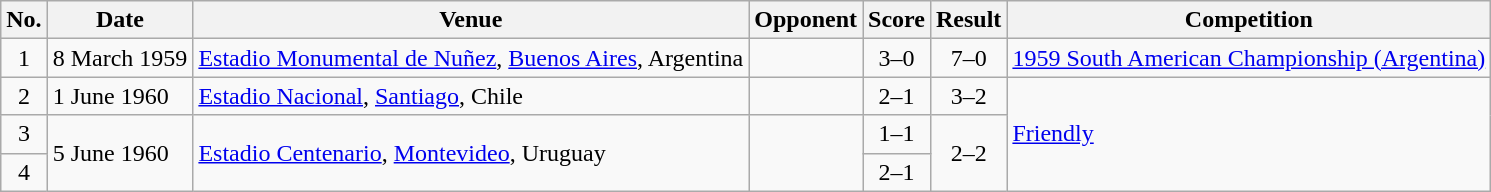<table class="wikitable sortable">
<tr>
<th scope="col">No.</th>
<th scope="col">Date</th>
<th scope="col">Venue</th>
<th scope="col">Opponent</th>
<th scope="col">Score</th>
<th scope="col">Result</th>
<th scope="col">Competition</th>
</tr>
<tr>
<td align="center">1</td>
<td>8 March 1959</td>
<td><a href='#'>Estadio Monumental de Nuñez</a>, <a href='#'>Buenos Aires</a>, Argentina</td>
<td></td>
<td align="center">3–0</td>
<td align="center">7–0</td>
<td><a href='#'>1959 South American Championship (Argentina)</a></td>
</tr>
<tr>
<td align="center">2</td>
<td>1 June 1960</td>
<td><a href='#'>Estadio Nacional</a>, <a href='#'>Santiago</a>, Chile</td>
<td></td>
<td align="center">2–1</td>
<td align="center">3–2</td>
<td rowspan="3"><a href='#'>Friendly</a></td>
</tr>
<tr>
<td align="center">3</td>
<td rowspan="2">5 June 1960</td>
<td rowspan="2"><a href='#'>Estadio Centenario</a>, <a href='#'>Montevideo</a>, Uruguay</td>
<td rowspan="2"></td>
<td align="center">1–1</td>
<td rowspan="2" style="text-align:center">2–2</td>
</tr>
<tr>
<td align="center">4</td>
<td align="center">2–1</td>
</tr>
</table>
